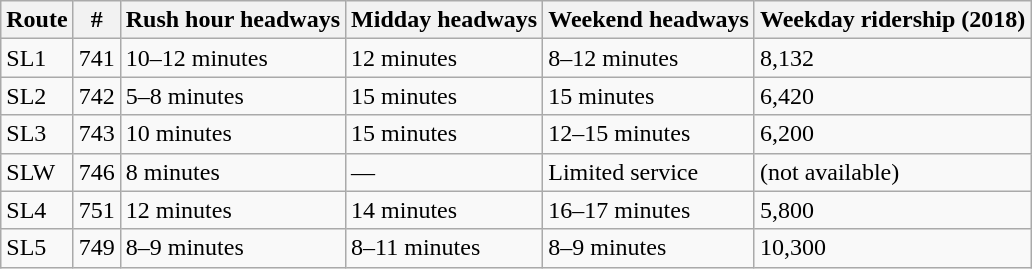<table class="wikitable">
<tr>
<th>Route</th>
<th>#</th>
<th>Rush hour headways</th>
<th>Midday headways</th>
<th>Weekend headways</th>
<th>Weekday ridership (2018)</th>
</tr>
<tr>
<td>SL1</td>
<td>741</td>
<td>10–12 minutes</td>
<td>12 minutes</td>
<td>8–12 minutes</td>
<td>8,132</td>
</tr>
<tr>
<td>SL2</td>
<td>742</td>
<td>5–8 minutes</td>
<td>15 minutes</td>
<td>15 minutes</td>
<td>6,420</td>
</tr>
<tr>
<td>SL3</td>
<td>743</td>
<td>10 minutes</td>
<td>15 minutes</td>
<td>12–15 minutes</td>
<td>6,200</td>
</tr>
<tr>
<td>SLW</td>
<td>746</td>
<td>8 minutes</td>
<td>—</td>
<td>Limited service</td>
<td>(not available)</td>
</tr>
<tr>
<td>SL4</td>
<td>751</td>
<td>12 minutes</td>
<td>14 minutes</td>
<td>16–17 minutes</td>
<td>5,800</td>
</tr>
<tr>
<td>SL5</td>
<td>749</td>
<td>8–9 minutes</td>
<td>8–11 minutes</td>
<td>8–9 minutes</td>
<td>10,300</td>
</tr>
</table>
